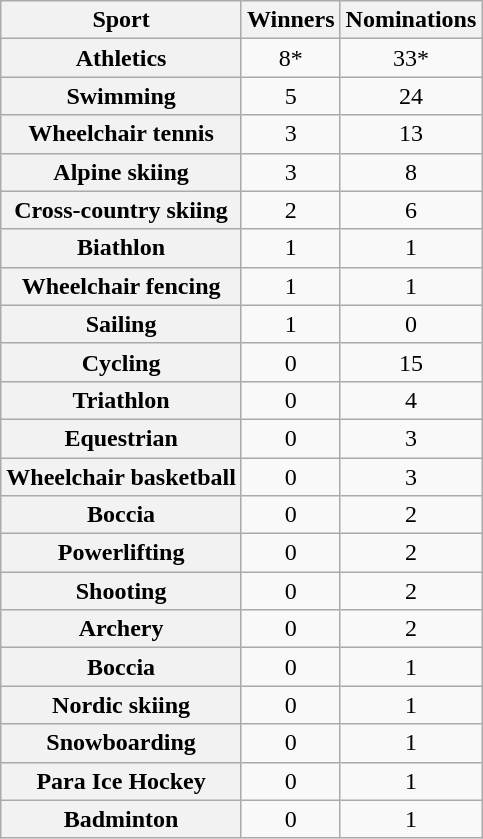<table class="sortable wikitable plainrowheaders" style="text-align:center">
<tr>
<th scope=col>Sport</th>
<th scope=col data-sort-type="number">Winners</th>
<th scope=col data-sort-type="number">Nominations</th>
</tr>
<tr>
<th scope=row>Athletics</th>
<td>8*</td>
<td>33*</td>
</tr>
<tr>
<th scope=row>Swimming</th>
<td>5</td>
<td>24</td>
</tr>
<tr>
<th scope=row>Wheelchair tennis</th>
<td>3</td>
<td>13</td>
</tr>
<tr>
<th scope=row>Alpine skiing</th>
<td>3</td>
<td>8</td>
</tr>
<tr>
<th scope=row>Cross-country skiing</th>
<td>2</td>
<td>6</td>
</tr>
<tr>
<th scope=row>Biathlon</th>
<td>1</td>
<td>1</td>
</tr>
<tr>
<th scope=row>Wheelchair fencing</th>
<td>1</td>
<td>1</td>
</tr>
<tr>
<th scope=row>Sailing</th>
<td>1</td>
<td>0</td>
</tr>
<tr>
<th scope=row>Cycling</th>
<td>0</td>
<td>15</td>
</tr>
<tr>
<th scope=row>Triathlon</th>
<td>0</td>
<td>4</td>
</tr>
<tr>
<th scope=row>Equestrian</th>
<td>0</td>
<td>3</td>
</tr>
<tr>
<th scope=row>Wheelchair basketball</th>
<td>0</td>
<td>3</td>
</tr>
<tr>
<th scope=row>Boccia</th>
<td>0</td>
<td>2</td>
</tr>
<tr>
<th scope=row>Powerlifting</th>
<td>0</td>
<td>2</td>
</tr>
<tr>
<th scope=row>Shooting</th>
<td>0</td>
<td>2</td>
</tr>
<tr>
<th scope=row>Archery</th>
<td>0</td>
<td>2</td>
</tr>
<tr>
<th scope=row>Boccia</th>
<td>0</td>
<td>1</td>
</tr>
<tr>
<th scope=row>Nordic skiing</th>
<td>0</td>
<td>1</td>
</tr>
<tr>
<th scope=row>Snowboarding</th>
<td>0</td>
<td>1</td>
</tr>
<tr>
<th scope=row>Para Ice Hockey</th>
<td>0</td>
<td>1</td>
</tr>
<tr>
<th scope=row>Badminton</th>
<td>0</td>
<td>1</td>
</tr>
</table>
